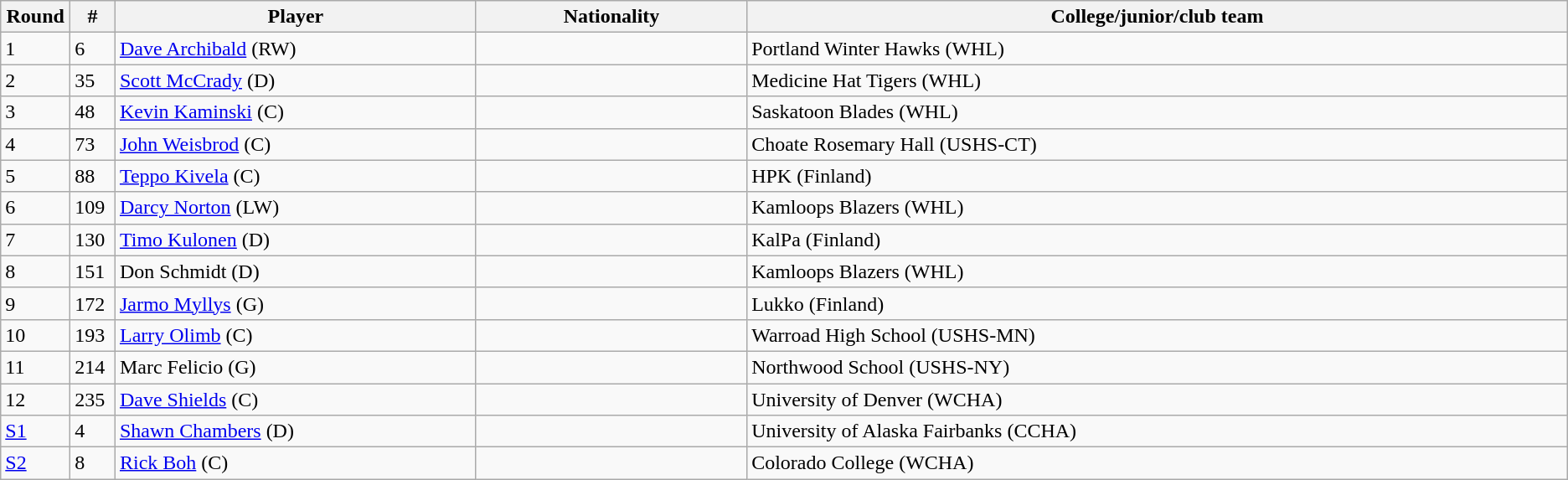<table class="wikitable">
<tr>
<th bgcolor="#DDDDFF" width="2.75%">Round</th>
<th bgcolor="#DDDDFF" width="2.75%">#</th>
<th bgcolor="#DDDDFF" width="22.0%">Player</th>
<th bgcolor="#DDDDFF" width="16.5%">Nationality</th>
<th bgcolor="#DDDDFF" width="50.0%">College/junior/club team</th>
</tr>
<tr>
<td>1</td>
<td>6</td>
<td><a href='#'>Dave Archibald</a> (RW)</td>
<td></td>
<td>Portland Winter Hawks (WHL)</td>
</tr>
<tr>
<td>2</td>
<td>35</td>
<td><a href='#'>Scott McCrady</a> (D)</td>
<td></td>
<td>Medicine Hat Tigers (WHL)</td>
</tr>
<tr>
<td>3</td>
<td>48</td>
<td><a href='#'>Kevin Kaminski</a> (C)</td>
<td></td>
<td>Saskatoon Blades (WHL)</td>
</tr>
<tr>
<td>4</td>
<td>73</td>
<td><a href='#'>John Weisbrod</a> (C)</td>
<td></td>
<td>Choate Rosemary Hall (USHS-CT)</td>
</tr>
<tr>
<td>5</td>
<td>88</td>
<td><a href='#'>Teppo Kivela</a> (C)</td>
<td></td>
<td>HPK (Finland)</td>
</tr>
<tr>
<td>6</td>
<td>109</td>
<td><a href='#'>Darcy Norton</a> (LW)</td>
<td></td>
<td>Kamloops Blazers (WHL)</td>
</tr>
<tr>
<td>7</td>
<td>130</td>
<td><a href='#'>Timo Kulonen</a> (D)</td>
<td></td>
<td>KalPa (Finland)</td>
</tr>
<tr>
<td>8</td>
<td>151</td>
<td>Don Schmidt (D)</td>
<td></td>
<td>Kamloops Blazers (WHL)</td>
</tr>
<tr>
<td>9</td>
<td>172</td>
<td><a href='#'>Jarmo Myllys</a> (G)</td>
<td></td>
<td>Lukko (Finland)</td>
</tr>
<tr>
<td>10</td>
<td>193</td>
<td><a href='#'>Larry Olimb</a> (C)</td>
<td></td>
<td>Warroad High School (USHS-MN)</td>
</tr>
<tr>
<td>11</td>
<td>214</td>
<td>Marc Felicio (G)</td>
<td></td>
<td>Northwood School (USHS-NY)</td>
</tr>
<tr>
<td>12</td>
<td>235</td>
<td><a href='#'>Dave Shields</a> (C)</td>
<td></td>
<td>University of Denver (WCHA)</td>
</tr>
<tr>
<td><a href='#'>S1</a></td>
<td>4</td>
<td><a href='#'>Shawn Chambers</a> (D)</td>
<td></td>
<td>University of Alaska Fairbanks (CCHA)</td>
</tr>
<tr>
<td><a href='#'>S2</a></td>
<td>8</td>
<td><a href='#'>Rick Boh</a> (C)</td>
<td></td>
<td>Colorado College (WCHA)</td>
</tr>
</table>
